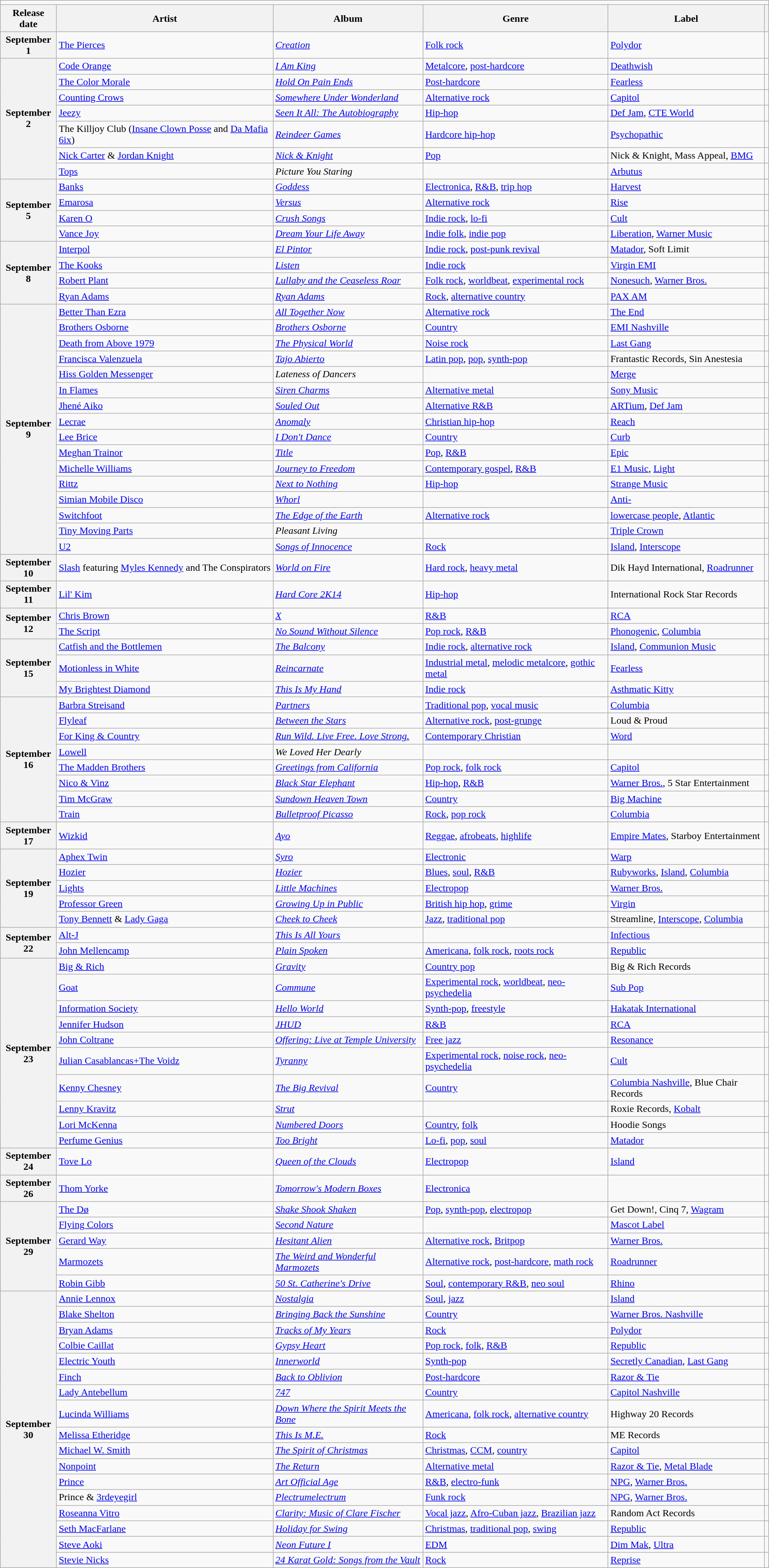<table class="wikitable plainrowheaders">
<tr>
<td colspan="6" style="text-align:center;"></td>
</tr>
<tr>
<th scope="col">Release date</th>
<th scope="col">Artist</th>
<th scope="col">Album</th>
<th scope="col">Genre</th>
<th scope="col">Label</th>
<th scope="col"></th>
</tr>
<tr>
<th scope="row" style="text-align:center;">September<br>1</th>
<td><a href='#'>The Pierces</a></td>
<td><em><a href='#'>Creation</a></em></td>
<td><a href='#'>Folk rock</a></td>
<td><a href='#'>Polydor</a></td>
<td></td>
</tr>
<tr>
<th scope="row" rowspan="7" style="text-align:center;">September<br>2</th>
<td><a href='#'>Code Orange</a></td>
<td><em><a href='#'>I Am King</a></em></td>
<td><a href='#'>Metalcore</a>, <a href='#'>post-hardcore</a></td>
<td><a href='#'>Deathwish</a></td>
<td></td>
</tr>
<tr>
<td><a href='#'>The Color Morale</a></td>
<td><em><a href='#'>Hold On Pain Ends</a></em></td>
<td><a href='#'>Post-hardcore</a></td>
<td><a href='#'>Fearless</a></td>
<td></td>
</tr>
<tr>
<td><a href='#'>Counting Crows</a></td>
<td><em><a href='#'>Somewhere Under Wonderland</a></em></td>
<td><a href='#'>Alternative rock</a></td>
<td><a href='#'>Capitol</a></td>
<td></td>
</tr>
<tr>
<td><a href='#'>Jeezy</a></td>
<td><em><a href='#'>Seen It All: The Autobiography</a></em></td>
<td><a href='#'>Hip-hop</a></td>
<td><a href='#'>Def Jam</a>, <a href='#'>CTE World</a></td>
<td></td>
</tr>
<tr>
<td>The Killjoy Club (<a href='#'>Insane Clown Posse</a> and <a href='#'>Da Mafia 6ix</a>)</td>
<td><em><a href='#'>Reindeer Games</a></em></td>
<td><a href='#'>Hardcore hip-hop</a></td>
<td><a href='#'>Psychopathic</a></td>
<td></td>
</tr>
<tr>
<td><a href='#'>Nick Carter</a> & <a href='#'>Jordan Knight</a></td>
<td><em><a href='#'>Nick & Knight</a></em></td>
<td><a href='#'>Pop</a></td>
<td>Nick & Knight, Mass Appeal, <a href='#'>BMG</a></td>
<td></td>
</tr>
<tr>
<td><a href='#'>Tops</a></td>
<td><em>Picture You Staring</em></td>
<td></td>
<td><a href='#'>Arbutus</a></td>
<td></td>
</tr>
<tr>
<th scope="row" rowspan="4" style="text-align:center;">September<br>5</th>
<td><a href='#'>Banks</a></td>
<td><em><a href='#'>Goddess</a></em></td>
<td><a href='#'>Electronica</a>, <a href='#'>R&B</a>, <a href='#'>trip hop</a></td>
<td><a href='#'>Harvest</a></td>
<td></td>
</tr>
<tr>
<td><a href='#'>Emarosa</a></td>
<td><em><a href='#'>Versus</a></em></td>
<td><a href='#'>Alternative rock</a></td>
<td><a href='#'>Rise</a></td>
<td></td>
</tr>
<tr>
<td><a href='#'>Karen O</a></td>
<td><em><a href='#'>Crush Songs</a></em></td>
<td><a href='#'>Indie rock</a>, <a href='#'>lo-fi</a></td>
<td><a href='#'>Cult</a></td>
<td></td>
</tr>
<tr>
<td><a href='#'>Vance Joy</a></td>
<td><em><a href='#'>Dream Your Life Away</a></em></td>
<td><a href='#'>Indie folk</a>, <a href='#'>indie pop</a></td>
<td><a href='#'>Liberation</a>, <a href='#'>Warner Music</a></td>
<td></td>
</tr>
<tr>
<th scope="row" rowspan="4" style="text-align:center;">September<br>8</th>
<td><a href='#'>Interpol</a></td>
<td><em><a href='#'>El Pintor</a></em></td>
<td><a href='#'>Indie rock</a>, <a href='#'>post-punk revival</a></td>
<td><a href='#'>Matador</a>, Soft Limit</td>
<td></td>
</tr>
<tr>
<td><a href='#'>The Kooks</a></td>
<td><em><a href='#'>Listen</a></em></td>
<td><a href='#'>Indie rock</a></td>
<td><a href='#'>Virgin EMI</a></td>
<td></td>
</tr>
<tr>
<td><a href='#'>Robert Plant</a></td>
<td><em><a href='#'>Lullaby and the Ceaseless Roar</a></em></td>
<td><a href='#'>Folk rock</a>, <a href='#'>worldbeat</a>, <a href='#'>experimental rock</a></td>
<td><a href='#'>Nonesuch</a>, <a href='#'>Warner Bros.</a></td>
<td></td>
</tr>
<tr>
<td><a href='#'>Ryan Adams</a></td>
<td><em><a href='#'>Ryan Adams</a></em></td>
<td><a href='#'>Rock</a>, <a href='#'>alternative country</a></td>
<td><a href='#'>PAX AM</a></td>
<td></td>
</tr>
<tr>
<th scope="row" rowspan="16" style="text-align:center;">September<br>9</th>
<td><a href='#'>Better Than Ezra</a></td>
<td><em><a href='#'>All Together Now</a></em></td>
<td><a href='#'>Alternative rock</a></td>
<td><a href='#'>The End</a></td>
<td></td>
</tr>
<tr>
<td><a href='#'>Brothers Osborne</a></td>
<td><em><a href='#'>Brothers Osborne</a></em></td>
<td><a href='#'>Country</a></td>
<td><a href='#'>EMI Nashville</a></td>
<td></td>
</tr>
<tr>
<td><a href='#'>Death from Above 1979</a></td>
<td><em><a href='#'>The Physical World</a></em></td>
<td><a href='#'>Noise rock</a></td>
<td><a href='#'>Last Gang</a></td>
<td></td>
</tr>
<tr>
<td><a href='#'>Francisca Valenzuela</a></td>
<td><em><a href='#'>Tajo Abierto</a></em></td>
<td><a href='#'>Latin pop</a>, <a href='#'>pop</a>, <a href='#'>synth-pop</a></td>
<td>Frantastic Records, Sin Anestesia</td>
<td></td>
</tr>
<tr>
<td><a href='#'>Hiss Golden Messenger</a></td>
<td><em>Lateness of Dancers</em></td>
<td></td>
<td><a href='#'>Merge</a></td>
<td></td>
</tr>
<tr>
<td><a href='#'>In Flames</a></td>
<td><em><a href='#'>Siren Charms</a></em></td>
<td><a href='#'>Alternative metal</a></td>
<td><a href='#'>Sony Music</a></td>
<td></td>
</tr>
<tr>
<td><a href='#'>Jhené Aiko</a></td>
<td><em><a href='#'>Souled Out</a></em></td>
<td><a href='#'>Alternative R&B</a></td>
<td><a href='#'>ARTium</a>, <a href='#'>Def Jam</a></td>
<td></td>
</tr>
<tr>
<td><a href='#'>Lecrae</a></td>
<td><em><a href='#'>Anomaly</a></em></td>
<td><a href='#'>Christian hip-hop</a></td>
<td><a href='#'>Reach</a></td>
<td></td>
</tr>
<tr>
<td><a href='#'>Lee Brice</a></td>
<td><em><a href='#'>I Don't Dance</a></em></td>
<td><a href='#'>Country</a></td>
<td><a href='#'>Curb</a></td>
<td></td>
</tr>
<tr>
<td><a href='#'>Meghan Trainor</a></td>
<td><em><a href='#'>Title</a></em></td>
<td><a href='#'>Pop</a>, <a href='#'>R&B</a></td>
<td><a href='#'>Epic</a></td>
<td></td>
</tr>
<tr>
<td><a href='#'>Michelle Williams</a></td>
<td><em><a href='#'>Journey to Freedom</a></em></td>
<td><a href='#'>Contemporary gospel</a>, <a href='#'>R&B</a></td>
<td><a href='#'>E1 Music</a>, <a href='#'>Light</a></td>
<td></td>
</tr>
<tr>
<td><a href='#'>Rittz</a></td>
<td><em><a href='#'>Next to Nothing</a></em></td>
<td><a href='#'>Hip-hop</a></td>
<td><a href='#'>Strange Music</a></td>
<td></td>
</tr>
<tr>
<td><a href='#'>Simian Mobile Disco</a></td>
<td><em><a href='#'>Whorl</a></em></td>
<td></td>
<td><a href='#'>Anti-</a></td>
<td></td>
</tr>
<tr>
<td><a href='#'>Switchfoot</a></td>
<td><em><a href='#'>The Edge of the Earth</a></em></td>
<td><a href='#'>Alternative rock</a></td>
<td><a href='#'>lowercase people</a>, <a href='#'>Atlantic</a></td>
<td></td>
</tr>
<tr>
<td><a href='#'>Tiny Moving Parts</a></td>
<td><em>Pleasant Living</em></td>
<td></td>
<td><a href='#'>Triple Crown</a></td>
<td></td>
</tr>
<tr>
<td><a href='#'>U2</a></td>
<td><em><a href='#'>Songs of Innocence</a></em></td>
<td><a href='#'>Rock</a></td>
<td><a href='#'>Island</a>, <a href='#'>Interscope</a></td>
<td></td>
</tr>
<tr>
<th scope="row" style="text-align:center;">September<br>10</th>
<td><a href='#'>Slash</a>  featuring <a href='#'>Myles Kennedy</a> and The Conspirators</td>
<td><em><a href='#'>World on Fire</a></em></td>
<td><a href='#'>Hard rock</a>, <a href='#'>heavy metal</a></td>
<td>Dik Hayd International, <a href='#'>Roadrunner</a></td>
<td></td>
</tr>
<tr>
<th scope="row" style="text-align:center;">September<br>11</th>
<td><a href='#'>Lil' Kim</a></td>
<td><em><a href='#'>Hard Core 2K14</a></em></td>
<td><a href='#'>Hip-hop</a></td>
<td>International Rock Star Records</td>
<td></td>
</tr>
<tr>
<th scope="row" rowspan="2" style="text-align:center;">September<br>12</th>
<td><a href='#'>Chris Brown</a></td>
<td><em><a href='#'>X</a></em></td>
<td><a href='#'>R&B</a></td>
<td><a href='#'>RCA</a></td>
<td></td>
</tr>
<tr>
<td><a href='#'>The Script</a></td>
<td><em><a href='#'>No Sound Without Silence</a></em></td>
<td><a href='#'>Pop rock</a>, <a href='#'>R&B</a></td>
<td><a href='#'>Phonogenic</a>, <a href='#'>Columbia</a></td>
<td></td>
</tr>
<tr>
<th scope="row" rowspan="3" style="text-align:center;">September<br>15</th>
<td><a href='#'>Catfish and the Bottlemen</a></td>
<td><em><a href='#'>The Balcony</a></em></td>
<td><a href='#'>Indie rock</a>, <a href='#'>alternative rock</a></td>
<td><a href='#'>Island</a>, <a href='#'>Communion Music</a></td>
<td></td>
</tr>
<tr>
<td><a href='#'>Motionless in White</a></td>
<td><em><a href='#'>Reincarnate</a></em></td>
<td><a href='#'>Industrial metal</a>, <a href='#'>melodic metalcore</a>, <a href='#'>gothic metal</a></td>
<td><a href='#'>Fearless</a></td>
<td></td>
</tr>
<tr>
<td><a href='#'>My Brightest Diamond</a></td>
<td><em><a href='#'>This Is My Hand</a></em></td>
<td><a href='#'>Indie rock</a></td>
<td><a href='#'>Asthmatic Kitty</a></td>
<td></td>
</tr>
<tr>
<th scope="row" rowspan="8" style="text-align:center;">September<br>16</th>
<td><a href='#'>Barbra Streisand</a></td>
<td><em><a href='#'>Partners</a></em></td>
<td><a href='#'>Traditional pop</a>, <a href='#'>vocal music</a></td>
<td><a href='#'>Columbia</a></td>
<td></td>
</tr>
<tr>
<td><a href='#'>Flyleaf</a></td>
<td><em><a href='#'>Between the Stars</a></em></td>
<td><a href='#'>Alternative rock</a>, <a href='#'>post-grunge</a></td>
<td>Loud & Proud</td>
<td></td>
</tr>
<tr>
<td><a href='#'>For King & Country</a></td>
<td><em><a href='#'>Run Wild. Live Free. Love Strong.</a></em></td>
<td><a href='#'>Contemporary Christian</a></td>
<td><a href='#'>Word</a></td>
<td></td>
</tr>
<tr>
<td><a href='#'>Lowell</a></td>
<td><em>We Loved Her Dearly</em></td>
<td></td>
<td></td>
<td></td>
</tr>
<tr>
<td><a href='#'>The Madden Brothers</a></td>
<td><em><a href='#'>Greetings from California</a></em></td>
<td><a href='#'>Pop rock</a>, <a href='#'>folk rock</a></td>
<td><a href='#'>Capitol</a></td>
<td></td>
</tr>
<tr>
<td><a href='#'>Nico & Vinz</a></td>
<td><em><a href='#'>Black Star Elephant</a></em></td>
<td><a href='#'>Hip-hop</a>, <a href='#'>R&B</a></td>
<td><a href='#'>Warner Bros.</a>, 5 Star Entertainment</td>
<td></td>
</tr>
<tr>
<td><a href='#'>Tim McGraw</a></td>
<td><em><a href='#'>Sundown Heaven Town</a></em></td>
<td><a href='#'>Country</a></td>
<td><a href='#'>Big Machine</a></td>
<td></td>
</tr>
<tr>
<td><a href='#'>Train</a></td>
<td><em><a href='#'>Bulletproof Picasso</a></em></td>
<td><a href='#'>Rock</a>, <a href='#'>pop rock</a></td>
<td><a href='#'>Columbia</a></td>
<td></td>
</tr>
<tr>
<th scope="row" style="text-align:center;">September<br>17</th>
<td><a href='#'>Wizkid</a></td>
<td><em><a href='#'>Ayo</a></em></td>
<td><a href='#'>Reggae</a>, <a href='#'>afrobeats</a>, <a href='#'>highlife</a></td>
<td><a href='#'>Empire Mates</a>, Starboy Entertainment</td>
<td></td>
</tr>
<tr>
<th scope="row" rowspan="5" style="text-align:center;">September<br>19</th>
<td><a href='#'>Aphex Twin</a></td>
<td><em><a href='#'>Syro</a></em></td>
<td><a href='#'>Electronic</a></td>
<td><a href='#'>Warp</a></td>
<td></td>
</tr>
<tr>
<td><a href='#'>Hozier</a></td>
<td><em><a href='#'>Hozier</a></em></td>
<td><a href='#'>Blues</a>, <a href='#'>soul</a>, <a href='#'>R&B</a></td>
<td><a href='#'>Rubyworks</a>, <a href='#'>Island</a>, <a href='#'>Columbia</a></td>
<td></td>
</tr>
<tr>
<td><a href='#'>Lights</a></td>
<td><em><a href='#'>Little Machines</a></em></td>
<td><a href='#'>Electropop</a></td>
<td><a href='#'>Warner Bros.</a></td>
<td></td>
</tr>
<tr>
<td><a href='#'>Professor Green</a></td>
<td><em><a href='#'>Growing Up in Public</a></em></td>
<td><a href='#'>British hip hop</a>, <a href='#'>grime</a></td>
<td><a href='#'>Virgin</a></td>
<td></td>
</tr>
<tr>
<td><a href='#'>Tony Bennett</a> & <a href='#'>Lady Gaga</a></td>
<td><em><a href='#'>Cheek to Cheek</a></em></td>
<td><a href='#'>Jazz</a>, <a href='#'>traditional pop</a></td>
<td>Streamline, <a href='#'>Interscope</a>, <a href='#'>Columbia</a></td>
<td></td>
</tr>
<tr>
<th scope="row" rowspan="2" style="text-align:center;">September<br>22</th>
<td><a href='#'>Alt-J</a></td>
<td><em><a href='#'>This Is All Yours</a></em></td>
<td></td>
<td><a href='#'>Infectious</a></td>
<td></td>
</tr>
<tr>
<td><a href='#'>John Mellencamp</a></td>
<td><em><a href='#'>Plain Spoken</a></em></td>
<td><a href='#'>Americana</a>, <a href='#'>folk rock</a>, <a href='#'>roots rock</a></td>
<td><a href='#'>Republic</a></td>
<td></td>
</tr>
<tr>
<th scope="row" rowspan="10" style="text-align:center;">September<br>23</th>
<td><a href='#'>Big & Rich</a></td>
<td><em><a href='#'>Gravity</a></em></td>
<td><a href='#'>Country pop</a></td>
<td>Big & Rich Records</td>
<td></td>
</tr>
<tr>
<td><a href='#'>Goat</a></td>
<td><em><a href='#'>Commune</a></em></td>
<td><a href='#'>Experimental rock</a>, <a href='#'>worldbeat</a>, <a href='#'>neo-psychedelia</a></td>
<td><a href='#'>Sub Pop</a></td>
<td></td>
</tr>
<tr>
<td><a href='#'>Information Society</a></td>
<td><em><a href='#'>Hello World</a></em></td>
<td><a href='#'>Synth-pop</a>, <a href='#'>freestyle</a></td>
<td><a href='#'>Hakatak International</a></td>
<td></td>
</tr>
<tr>
<td><a href='#'>Jennifer Hudson</a></td>
<td><em><a href='#'>JHUD</a></em></td>
<td><a href='#'>R&B</a></td>
<td><a href='#'>RCA</a></td>
<td></td>
</tr>
<tr>
<td><a href='#'>John Coltrane</a></td>
<td><em><a href='#'>Offering: Live at Temple University</a></em></td>
<td><a href='#'>Free jazz</a></td>
<td><a href='#'>Resonance</a></td>
<td></td>
</tr>
<tr>
<td><a href='#'>Julian Casablancas+The Voidz</a></td>
<td><em><a href='#'>Tyranny</a></em></td>
<td><a href='#'>Experimental rock</a>, <a href='#'>noise rock</a>, <a href='#'>neo-psychedelia</a></td>
<td><a href='#'>Cult</a></td>
<td></td>
</tr>
<tr>
<td><a href='#'>Kenny Chesney</a></td>
<td><em><a href='#'>The Big Revival</a></em></td>
<td><a href='#'>Country</a></td>
<td><a href='#'>Columbia Nashville</a>, Blue Chair Records</td>
<td></td>
</tr>
<tr>
<td><a href='#'>Lenny Kravitz</a></td>
<td><em><a href='#'>Strut</a></em></td>
<td></td>
<td>Roxie Records, <a href='#'>Kobalt</a></td>
<td></td>
</tr>
<tr>
<td><a href='#'>Lori McKenna</a></td>
<td><em><a href='#'>Numbered Doors</a></em></td>
<td><a href='#'>Country</a>, <a href='#'>folk</a></td>
<td>Hoodie Songs</td>
<td></td>
</tr>
<tr>
<td><a href='#'>Perfume Genius</a></td>
<td><em><a href='#'>Too Bright</a></em></td>
<td><a href='#'>Lo-fi</a>, <a href='#'>pop</a>, <a href='#'>soul</a></td>
<td><a href='#'>Matador</a></td>
<td></td>
</tr>
<tr>
<th scope="row" style="text-align:center;">September<br>24</th>
<td><a href='#'>Tove Lo</a></td>
<td><em><a href='#'>Queen of the Clouds</a></em></td>
<td><a href='#'>Electropop</a></td>
<td><a href='#'>Island</a></td>
<td></td>
</tr>
<tr>
<th scope="row" style="text-align:center;">September<br>26</th>
<td><a href='#'>Thom Yorke</a></td>
<td><em><a href='#'>Tomorrow's Modern Boxes</a></em></td>
<td><a href='#'>Electronica</a></td>
<td></td>
<td></td>
</tr>
<tr>
<th scope="row" rowspan="5" style="text-align:center;">September<br>29</th>
<td><a href='#'>The Dø</a></td>
<td><em><a href='#'>Shake Shook Shaken</a></em></td>
<td><a href='#'>Pop</a>, <a href='#'>synth-pop</a>, <a href='#'>electropop</a></td>
<td>Get Down!, Cinq 7, <a href='#'>Wagram</a></td>
<td></td>
</tr>
<tr>
<td><a href='#'>Flying Colors</a></td>
<td><em><a href='#'>Second Nature</a></em></td>
<td></td>
<td><a href='#'>Mascot Label</a></td>
<td></td>
</tr>
<tr>
<td><a href='#'>Gerard Way</a></td>
<td><em><a href='#'>Hesitant Alien</a></em></td>
<td><a href='#'>Alternative rock</a>, <a href='#'>Britpop</a></td>
<td><a href='#'>Warner Bros.</a></td>
<td></td>
</tr>
<tr>
<td><a href='#'>Marmozets</a></td>
<td><em><a href='#'>The Weird and Wonderful Marmozets</a></em></td>
<td><a href='#'>Alternative rock</a>, <a href='#'>post-hardcore</a>, <a href='#'>math rock</a></td>
<td><a href='#'>Roadrunner</a></td>
<td></td>
</tr>
<tr>
<td><a href='#'>Robin Gibb</a></td>
<td><em><a href='#'>50 St. Catherine's Drive</a></em></td>
<td><a href='#'>Soul</a>, <a href='#'>contemporary R&B</a>, <a href='#'>neo soul</a></td>
<td><a href='#'>Rhino</a></td>
<td></td>
</tr>
<tr>
<th scope="row" rowspan="17" style="text-align:center;">September<br>30</th>
<td><a href='#'>Annie Lennox</a></td>
<td><em><a href='#'>Nostalgia</a></em></td>
<td><a href='#'>Soul</a>, <a href='#'>jazz</a></td>
<td><a href='#'>Island</a></td>
<td></td>
</tr>
<tr>
<td><a href='#'>Blake Shelton</a></td>
<td><em><a href='#'>Bringing Back the Sunshine</a></em></td>
<td><a href='#'>Country</a></td>
<td><a href='#'>Warner Bros. Nashville</a></td>
<td></td>
</tr>
<tr>
<td><a href='#'>Bryan Adams</a></td>
<td><em><a href='#'>Tracks of My Years</a></em></td>
<td><a href='#'>Rock</a></td>
<td><a href='#'>Polydor</a></td>
<td></td>
</tr>
<tr>
<td><a href='#'>Colbie Caillat</a></td>
<td><em><a href='#'>Gypsy Heart</a></em></td>
<td><a href='#'>Pop rock</a>, <a href='#'>folk</a>, <a href='#'>R&B</a></td>
<td><a href='#'>Republic</a></td>
<td></td>
</tr>
<tr>
<td><a href='#'>Electric Youth</a></td>
<td><em><a href='#'>Innerworld</a></em></td>
<td><a href='#'>Synth-pop</a></td>
<td><a href='#'>Secretly Canadian</a>, <a href='#'>Last Gang</a></td>
<td></td>
</tr>
<tr>
<td><a href='#'>Finch</a></td>
<td><em><a href='#'>Back to Oblivion</a></em></td>
<td><a href='#'>Post-hardcore</a></td>
<td><a href='#'>Razor & Tie</a></td>
<td></td>
</tr>
<tr>
<td><a href='#'>Lady Antebellum</a></td>
<td><em><a href='#'>747</a></em></td>
<td><a href='#'>Country</a></td>
<td><a href='#'>Capitol Nashville</a></td>
<td></td>
</tr>
<tr>
<td><a href='#'>Lucinda Williams</a></td>
<td><em><a href='#'>Down Where the Spirit Meets the Bone</a></em></td>
<td><a href='#'>Americana</a>, <a href='#'>folk rock</a>, <a href='#'>alternative country</a></td>
<td>Highway 20 Records</td>
<td></td>
</tr>
<tr>
<td><a href='#'>Melissa Etheridge</a></td>
<td><em><a href='#'>This Is M.E.</a></em></td>
<td><a href='#'>Rock</a></td>
<td>ME Records</td>
<td></td>
</tr>
<tr>
<td><a href='#'>Michael W. Smith</a></td>
<td><em><a href='#'>The Spirit of Christmas</a></em></td>
<td><a href='#'>Christmas</a>, <a href='#'>CCM</a>, <a href='#'>country</a></td>
<td><a href='#'>Capitol</a></td>
<td></td>
</tr>
<tr>
<td><a href='#'>Nonpoint</a></td>
<td><em><a href='#'>The Return</a></em></td>
<td><a href='#'>Alternative metal</a></td>
<td><a href='#'>Razor & Tie</a>, <a href='#'>Metal Blade</a></td>
<td></td>
</tr>
<tr>
<td><a href='#'>Prince</a></td>
<td><em><a href='#'>Art Official Age</a></em></td>
<td><a href='#'>R&B</a>, <a href='#'>electro-funk</a></td>
<td><a href='#'>NPG</a>, <a href='#'>Warner Bros.</a></td>
<td></td>
</tr>
<tr>
<td>Prince & <a href='#'>3rdeyegirl</a></td>
<td><em><a href='#'>Plectrumelectrum</a></em></td>
<td><a href='#'>Funk rock</a></td>
<td><a href='#'>NPG</a>, <a href='#'>Warner Bros.</a></td>
<td></td>
</tr>
<tr>
<td><a href='#'>Roseanna Vitro</a></td>
<td><em><a href='#'>Clarity: Music of Clare Fischer</a></em></td>
<td><a href='#'>Vocal jazz</a>, <a href='#'>Afro-Cuban jazz</a>, <a href='#'>Brazilian jazz</a></td>
<td>Random Act Records</td>
<td></td>
</tr>
<tr>
<td><a href='#'>Seth MacFarlane</a></td>
<td><em><a href='#'>Holiday for Swing</a></em></td>
<td><a href='#'>Christmas</a>, <a href='#'>traditional pop</a>, <a href='#'>swing</a></td>
<td><a href='#'>Republic</a></td>
<td></td>
</tr>
<tr>
<td><a href='#'>Steve Aoki</a></td>
<td><em><a href='#'>Neon Future I</a></em></td>
<td><a href='#'>EDM</a></td>
<td><a href='#'>Dim Mak</a>, <a href='#'>Ultra</a></td>
<td></td>
</tr>
<tr>
<td><a href='#'>Stevie Nicks</a></td>
<td><em><a href='#'>24 Karat Gold: Songs from the Vault</a></em></td>
<td><a href='#'>Rock</a></td>
<td><a href='#'>Reprise</a></td>
<td></td>
</tr>
</table>
